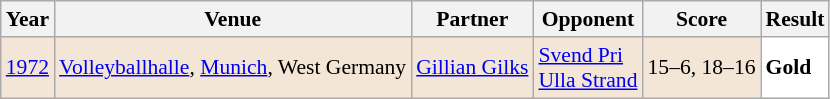<table class="sortable wikitable" style="font-size: 90%;">
<tr>
<th>Year</th>
<th>Venue</th>
<th>Partner</th>
<th>Opponent</th>
<th>Score</th>
<th>Result</th>
</tr>
<tr style="background:#F3E6D7">
<td align="center"><a href='#'>1972</a></td>
<td align="left"><a href='#'>Volleyballhalle</a>, <a href='#'>Munich</a>, West Germany</td>
<td align="left"> <a href='#'>Gillian Gilks</a></td>
<td align="left"> <a href='#'>Svend Pri</a><br> <a href='#'>Ulla Strand</a></td>
<td align="left">15–6, 18–16</td>
<td style="text-align:left; background:white"> <strong>Gold</strong></td>
</tr>
</table>
